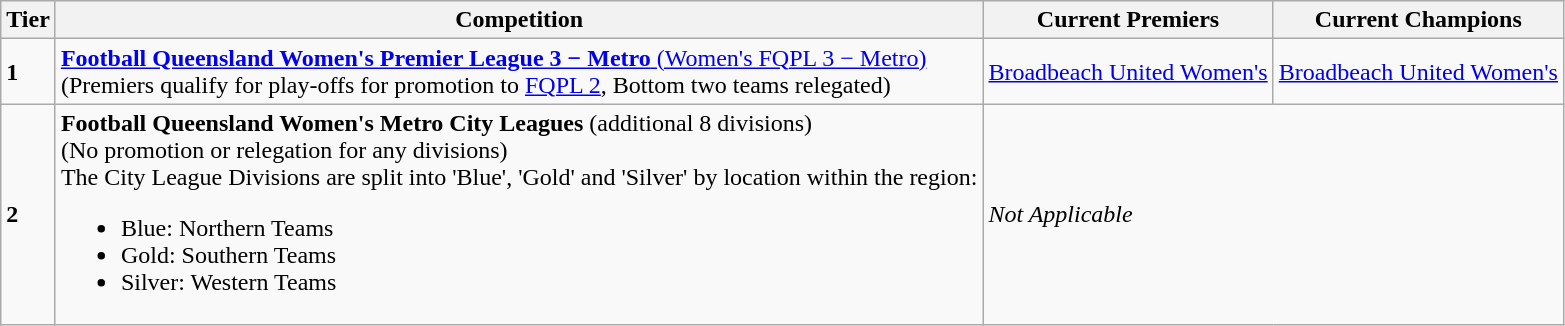<table class="wikitable">
<tr>
<th>Tier</th>
<th>Competition</th>
<th>Current Premiers</th>
<th>Current Champions</th>
</tr>
<tr>
<td><strong>1</strong></td>
<td><a href='#'><strong>Football Queensland Women's Premier League 3 − Metro</strong> (Women's FQPL 3 − Metro)</a><br>(Premiers qualify for play-offs for promotion to <a href='#'>FQPL 2</a>, Bottom two teams relegated)</td>
<td><a href='#'>Broadbeach United Women's</a></td>
<td><a href='#'>Broadbeach United Women's</a></td>
</tr>
<tr>
<td><strong>2</strong></td>
<td><strong>Football Queensland Women's Metro City Leagues</strong> (additional 8 divisions)<br>(No promotion or relegation for any divisions)<br>The City League Divisions are split into 'Blue', 'Gold' and 'Silver' by location within the region:<ul><li>Blue: Northern Teams</li><li>Gold: Southern Teams</li><li>Silver: Western Teams</li></ul></td>
<td colspan="2"><em>Not Applicable</em></td>
</tr>
</table>
